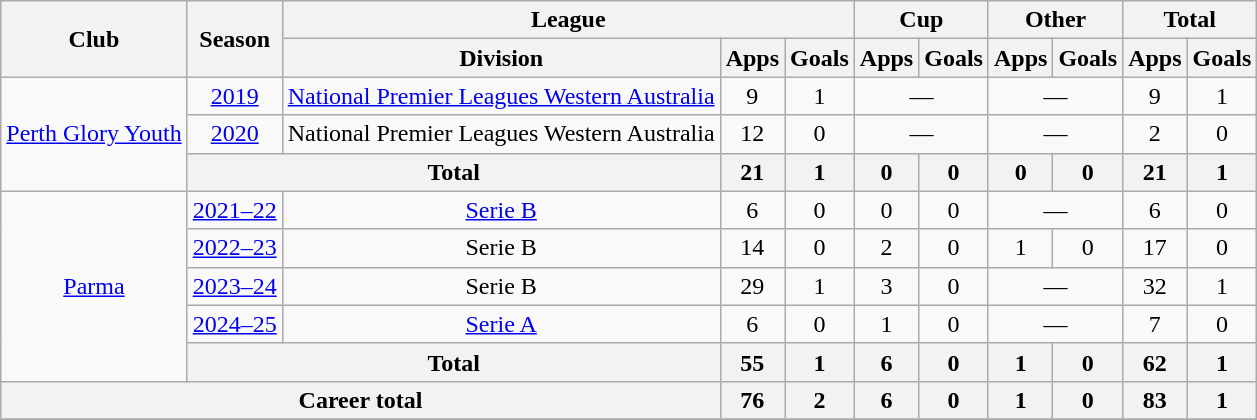<table class="wikitable" style="text-align:center">
<tr>
<th rowspan="2">Club</th>
<th rowspan="2">Season</th>
<th colspan="3">League</th>
<th colspan="2">Cup</th>
<th colspan="2">Other</th>
<th colspan="2">Total</th>
</tr>
<tr>
<th>Division</th>
<th>Apps</th>
<th>Goals</th>
<th>Apps</th>
<th>Goals</th>
<th>Apps</th>
<th>Goals</th>
<th>Apps</th>
<th>Goals</th>
</tr>
<tr>
<td rowspan="3"><a href='#'>Perth Glory Youth</a></td>
<td><a href='#'>2019</a></td>
<td><a href='#'>National Premier Leagues Western Australia</a></td>
<td>9</td>
<td>1</td>
<td colspan=2>—</td>
<td colspan=2>—</td>
<td>9</td>
<td>1</td>
</tr>
<tr>
<td><a href='#'>2020</a></td>
<td>National Premier Leagues Western Australia</td>
<td>12</td>
<td>0</td>
<td colspan=2>—</td>
<td colspan=2>—</td>
<td>2</td>
<td>0</td>
</tr>
<tr>
<th colspan=2>Total</th>
<th>21</th>
<th>1</th>
<th>0</th>
<th>0</th>
<th>0</th>
<th>0</th>
<th>21</th>
<th>1</th>
</tr>
<tr>
<td rowspan="5"><a href='#'>Parma</a></td>
<td><a href='#'>2021–22</a></td>
<td><a href='#'>Serie B</a></td>
<td>6</td>
<td>0</td>
<td>0</td>
<td>0</td>
<td colspan="2">—</td>
<td>6</td>
<td>0</td>
</tr>
<tr>
<td><a href='#'>2022–23</a></td>
<td>Serie B</td>
<td>14</td>
<td>0</td>
<td>2</td>
<td>0</td>
<td>1</td>
<td>0</td>
<td>17</td>
<td>0</td>
</tr>
<tr>
<td><a href='#'>2023–24</a></td>
<td>Serie B</td>
<td>29</td>
<td>1</td>
<td>3</td>
<td>0</td>
<td colspan="2">—</td>
<td>32</td>
<td>1</td>
</tr>
<tr>
<td><a href='#'>2024–25</a></td>
<td><a href='#'>Serie A</a></td>
<td>6</td>
<td>0</td>
<td>1</td>
<td>0</td>
<td colspan="2">—</td>
<td>7</td>
<td>0</td>
</tr>
<tr>
<th colspan="2">Total</th>
<th>55</th>
<th>1</th>
<th>6</th>
<th>0</th>
<th>1</th>
<th>0</th>
<th>62</th>
<th>1</th>
</tr>
<tr>
<th colspan="3">Career total</th>
<th>76</th>
<th>2</th>
<th>6</th>
<th>0</th>
<th>1</th>
<th>0</th>
<th>83</th>
<th>1</th>
</tr>
<tr>
</tr>
</table>
